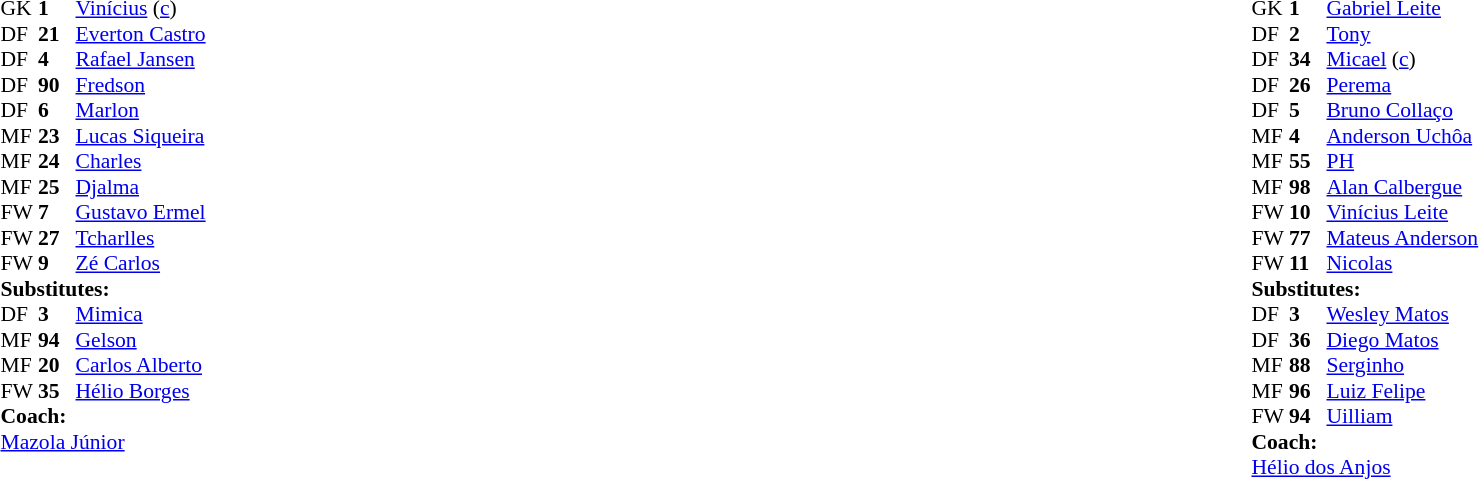<table width="100%">
<tr>
<td valign="top" width="40%"><br><table style="font-size:90%" cellspacing="0" cellpadding="0">
<tr>
<th width=25></th>
<th width=25></th>
</tr>
<tr>
<td>GK</td>
<td><strong>1</strong></td>
<td> <a href='#'>Vinícius</a> (<a href='#'>c</a>)</td>
</tr>
<tr>
<td>DF</td>
<td><strong>21</strong></td>
<td> <a href='#'>Everton Castro</a></td>
<td></td>
<td></td>
</tr>
<tr>
<td>DF</td>
<td><strong>4</strong></td>
<td> <a href='#'>Rafael Jansen</a></td>
</tr>
<tr>
<td>DF</td>
<td><strong>90</strong></td>
<td> <a href='#'>Fredson</a></td>
<td></td>
<td></td>
</tr>
<tr>
<td>DF</td>
<td><strong>6</strong></td>
<td> <a href='#'>Marlon</a></td>
<td></td>
<td></td>
</tr>
<tr>
<td>MF</td>
<td><strong>23</strong></td>
<td> <a href='#'>Lucas Siqueira</a></td>
</tr>
<tr>
<td>MF</td>
<td><strong>24</strong></td>
<td> <a href='#'>Charles</a></td>
</tr>
<tr>
<td>MF</td>
<td><strong>25</strong></td>
<td> <a href='#'>Djalma</a></td>
<td></td>
<td></td>
</tr>
<tr>
<td>FW</td>
<td><strong>7</strong></td>
<td> <a href='#'>Gustavo Ermel</a></td>
<td></td>
<td></td>
</tr>
<tr>
<td>FW</td>
<td><strong>27</strong></td>
<td> <a href='#'>Tcharlles</a></td>
</tr>
<tr>
<td>FW</td>
<td><strong>9</strong></td>
<td> <a href='#'>Zé Carlos</a></td>
<td></td>
<td></td>
</tr>
<tr>
<td colspan=3><strong>Substitutes:</strong></td>
</tr>
<tr>
<td>DF</td>
<td><strong>3</strong></td>
<td> <a href='#'>Mimica</a></td>
<td></td>
<td></td>
</tr>
<tr>
<td>MF</td>
<td><strong>94</strong></td>
<td> <a href='#'>Gelson</a></td>
<td></td>
<td></td>
</tr>
<tr>
<td>MF</td>
<td><strong>20</strong></td>
<td> <a href='#'>Carlos Alberto</a></td>
<td></td>
<td></td>
</tr>
<tr>
<td>FW</td>
<td><strong>35</strong></td>
<td> <a href='#'>Hélio Borges</a></td>
<td></td>
<td></td>
</tr>
<tr>
<td></td>
</tr>
<tr>
<td colspan=3><strong>Coach:</strong></td>
</tr>
<tr>
<td colspan=4> <a href='#'>Mazola Júnior</a></td>
</tr>
</table>
</td>
<td valign="top" width="50%"><br><table style="font-size:90%;" cellspacing="0" cellpadding="0" align="center">
<tr>
<th width=25></th>
<th width=25></th>
</tr>
<tr>
<td>GK</td>
<td><strong>1</strong></td>
<td> <a href='#'>Gabriel Leite</a></td>
</tr>
<tr>
<td>DF</td>
<td><strong>2</strong></td>
<td> <a href='#'>Tony</a></td>
</tr>
<tr>
<td>DF</td>
<td><strong>34</strong></td>
<td> <a href='#'>Micael</a> (<a href='#'>c</a>)</td>
<td></td>
<td></td>
</tr>
<tr>
<td>DF</td>
<td><strong>26</strong></td>
<td> <a href='#'>Perema</a></td>
</tr>
<tr>
<td>DF</td>
<td><strong>5</strong></td>
<td> <a href='#'>Bruno Collaço</a></td>
<td></td>
<td></td>
</tr>
<tr>
<td>MF</td>
<td><strong>4</strong></td>
<td> <a href='#'>Anderson Uchôa</a></td>
<td></td>
<td></td>
</tr>
<tr>
<td>MF</td>
<td><strong>55</strong></td>
<td> <a href='#'>PH</a></td>
<td></td>
<td></td>
</tr>
<tr>
<td>MF</td>
<td><strong>98</strong></td>
<td> <a href='#'>Alan Calbergue</a></td>
<td></td>
<td></td>
</tr>
<tr>
<td>FW</td>
<td><strong>10</strong></td>
<td> <a href='#'>Vinícius Leite</a></td>
</tr>
<tr>
<td>FW</td>
<td><strong>77</strong></td>
<td> <a href='#'>Mateus Anderson</a></td>
<td></td>
<td></td>
</tr>
<tr>
<td>FW</td>
<td><strong>11</strong></td>
<td> <a href='#'>Nicolas</a></td>
</tr>
<tr>
<td colspan=3><strong>Substitutes:</strong></td>
</tr>
<tr>
<td>DF</td>
<td><strong>3</strong></td>
<td> <a href='#'>Wesley Matos</a></td>
<td></td>
<td></td>
</tr>
<tr>
<td>DF</td>
<td><strong>36</strong></td>
<td> <a href='#'>Diego Matos</a></td>
<td></td>
<td></td>
</tr>
<tr>
<td>MF</td>
<td><strong>88</strong></td>
<td> <a href='#'>Serginho</a></td>
<td></td>
<td></td>
</tr>
<tr>
<td>MF</td>
<td><strong>96</strong></td>
<td> <a href='#'>Luiz Felipe</a></td>
<td></td>
<td></td>
</tr>
<tr>
<td>FW</td>
<td><strong>94</strong></td>
<td> <a href='#'>Uilliam</a></td>
<td></td>
<td></td>
</tr>
<tr>
<td></td>
</tr>
<tr>
<td colspan=3><strong>Coach:</strong></td>
</tr>
<tr>
<td colspan=4> <a href='#'>Hélio dos Anjos</a></td>
</tr>
</table>
</td>
</tr>
</table>
